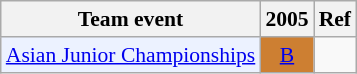<table class="wikitable" style="font-size: 90%; text-align:center">
<tr>
<th>Team event</th>
<th>2005</th>
<th>Ref</th>
</tr>
<tr>
<td bgcolor="#ECF2FF"; align="left"><a href='#'>Asian Junior Championships</a></td>
<td bgcolor=CD7F32><a href='#'>B</a></td>
<td></td>
</tr>
</table>
